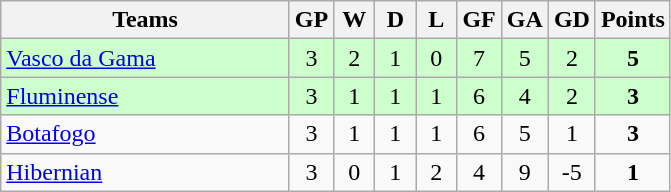<table class="wikitable sortable">
<tr>
<th width=185>Teams</th>
<th width=20>GP</th>
<th width=20>W</th>
<th width=20>D</th>
<th width=20>L</th>
<th width=20>GF</th>
<th width=20>GA</th>
<th width=20>GD</th>
<th width=20>Points</th>
</tr>
<tr align=center bgcolor=#ccffcc>
<td style="text-align:left;"> <a href='#'>Vasco da Gama</a></td>
<td>3</td>
<td>2</td>
<td>1</td>
<td>0</td>
<td>7</td>
<td>5</td>
<td>2</td>
<td><strong>5</strong></td>
</tr>
<tr align=center bgcolor=#ccffcc>
<td style="text-align:left;"> <a href='#'>Fluminense</a></td>
<td>3</td>
<td>1</td>
<td>1</td>
<td>1</td>
<td>6</td>
<td>4</td>
<td>2</td>
<td><strong>3</strong></td>
</tr>
<tr align=center>
<td style="text-align:left;"> <a href='#'>Botafogo</a></td>
<td>3</td>
<td>1</td>
<td>1</td>
<td>1</td>
<td>6</td>
<td>5</td>
<td>1</td>
<td><strong>3</strong></td>
</tr>
<tr align=center>
<td style="text-align:left;"> <a href='#'>Hibernian</a></td>
<td>3</td>
<td>0</td>
<td>1</td>
<td>2</td>
<td>4</td>
<td>9</td>
<td>-5</td>
<td><strong>1</strong></td>
</tr>
</table>
